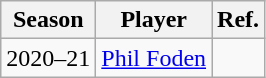<table class="wikitable" style="text-align:center">
<tr>
<th>Season</th>
<th>Player</th>
<th>Ref.</th>
</tr>
<tr>
<td>2020–21</td>
<td> <a href='#'>Phil Foden</a></td>
<td></td>
</tr>
</table>
